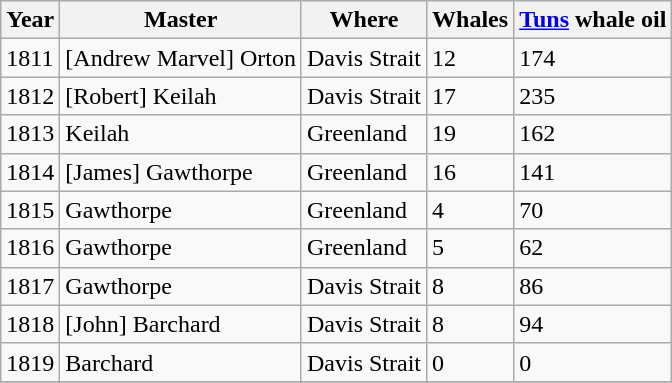<table class="sortable wikitable">
<tr>
<th>Year</th>
<th>Master</th>
<th>Where</th>
<th>Whales</th>
<th><a href='#'>Tuns</a> whale oil</th>
</tr>
<tr>
<td>1811</td>
<td>[Andrew Marvel] Orton</td>
<td>Davis Strait</td>
<td>12</td>
<td>174</td>
</tr>
<tr>
<td>1812</td>
<td>[Robert] Keilah</td>
<td>Davis Strait</td>
<td>17</td>
<td>235</td>
</tr>
<tr>
<td>1813</td>
<td>Keilah</td>
<td>Greenland</td>
<td>19</td>
<td>162</td>
</tr>
<tr>
<td>1814</td>
<td>[James] Gawthorpe</td>
<td>Greenland</td>
<td>16</td>
<td>141</td>
</tr>
<tr>
<td>1815</td>
<td>Gawthorpe</td>
<td>Greenland</td>
<td>4</td>
<td>70</td>
</tr>
<tr>
<td>1816</td>
<td>Gawthorpe</td>
<td>Greenland</td>
<td>5</td>
<td>62</td>
</tr>
<tr>
<td>1817</td>
<td>Gawthorpe</td>
<td>Davis Strait</td>
<td>8</td>
<td>86</td>
</tr>
<tr>
<td>1818</td>
<td>[John] Barchard</td>
<td>Davis Strait</td>
<td>8</td>
<td>94</td>
</tr>
<tr>
<td>1819</td>
<td>Barchard</td>
<td>Davis Strait</td>
<td>0</td>
<td>0</td>
</tr>
<tr>
</tr>
</table>
